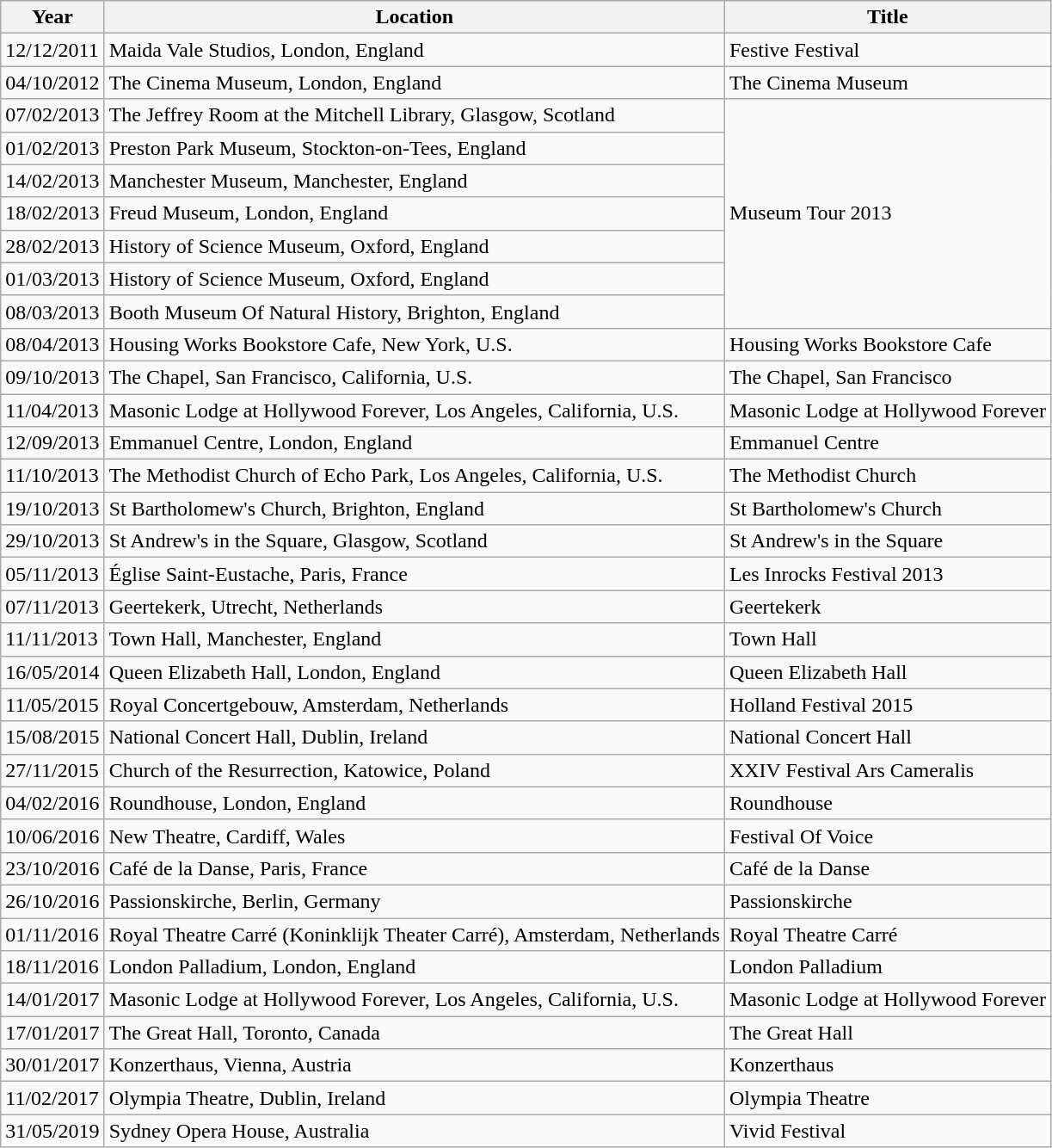<table class="wikitable">
<tr>
<th>Year</th>
<th>Location</th>
<th>Title</th>
</tr>
<tr>
<td>12/12/2011</td>
<td>Maida Vale Studios, London, England</td>
<td>Festive Festival</td>
</tr>
<tr>
<td>04/10/2012</td>
<td>The Cinema Museum, London, England</td>
<td>The Cinema Museum</td>
</tr>
<tr>
<td>07/02/2013</td>
<td>The Jeffrey Room at the Mitchell Library, Glasgow, Scotland</td>
<td rowspan="7">Museum Tour 2013</td>
</tr>
<tr>
<td>01/02/2013</td>
<td>Preston Park Museum, Stockton-on-Tees, England</td>
</tr>
<tr>
<td>14/02/2013</td>
<td>Manchester Museum, Manchester, England</td>
</tr>
<tr>
<td>18/02/2013</td>
<td>Freud Museum, London, England</td>
</tr>
<tr>
<td>28/02/2013</td>
<td>History of Science Museum, Oxford, England</td>
</tr>
<tr>
<td>01/03/2013</td>
<td>History of Science Museum, Oxford, England</td>
</tr>
<tr>
<td>08/03/2013</td>
<td>Booth Museum Of Natural History, Brighton, England</td>
</tr>
<tr>
<td>08/04/2013</td>
<td>Housing Works Bookstore Cafe, New York, U.S.</td>
<td>Housing Works Bookstore Cafe</td>
</tr>
<tr>
<td>09/10/2013</td>
<td>The Chapel, San Francisco, California, U.S.</td>
<td>The Chapel, San Francisco</td>
</tr>
<tr>
<td>11/04/2013</td>
<td>Masonic Lodge at Hollywood Forever, Los Angeles, California, U.S.</td>
<td>Masonic Lodge at Hollywood Forever</td>
</tr>
<tr>
<td>12/09/2013</td>
<td>Emmanuel Centre, London, England</td>
<td>Emmanuel Centre</td>
</tr>
<tr>
<td>11/10/2013</td>
<td>The Methodist Church of Echo Park, Los Angeles, California, U.S.</td>
<td>The Methodist Church</td>
</tr>
<tr>
<td>19/10/2013</td>
<td>St Bartholomew's Church, Brighton, England</td>
<td>St Bartholomew's Church</td>
</tr>
<tr>
<td>29/10/2013</td>
<td>St Andrew's in the Square, Glasgow, Scotland</td>
<td>St Andrew's in the Square</td>
</tr>
<tr>
<td>05/11/2013</td>
<td>Église Saint-Eustache, Paris, France</td>
<td>Les Inrocks Festival 2013</td>
</tr>
<tr>
<td>07/11/2013</td>
<td>Geertekerk, Utrecht, Netherlands</td>
<td>Geertekerk</td>
</tr>
<tr>
<td>11/11/2013</td>
<td>Town Hall, Manchester, England</td>
<td>Town Hall</td>
</tr>
<tr>
<td>16/05/2014</td>
<td>Queen Elizabeth Hall, London, England</td>
<td>Queen Elizabeth Hall</td>
</tr>
<tr>
<td>11/05/2015</td>
<td>Royal Concertgebouw, Amsterdam, Netherlands</td>
<td>Holland Festival 2015</td>
</tr>
<tr>
<td>15/08/2015</td>
<td>National Concert Hall, Dublin, Ireland</td>
<td>National Concert Hall</td>
</tr>
<tr>
<td>27/11/2015</td>
<td>Church of the Resurrection, Katowice, Poland</td>
<td>XXIV Festival Ars Cameralis</td>
</tr>
<tr>
<td>04/02/2016</td>
<td>Roundhouse, London, England</td>
<td>Roundhouse</td>
</tr>
<tr>
<td>10/06/2016</td>
<td>New Theatre, Cardiff, Wales</td>
<td>Festival Of Voice</td>
</tr>
<tr>
<td>23/10/2016</td>
<td>Café de la Danse, Paris, France</td>
<td>Café de la Danse</td>
</tr>
<tr>
<td>26/10/2016</td>
<td>Passionskirche, Berlin, Germany</td>
<td>Passionskirche</td>
</tr>
<tr>
<td>01/11/2016</td>
<td>Royal Theatre Carré (Koninklijk Theater Carré), Amsterdam, Netherlands</td>
<td>Royal Theatre Carré</td>
</tr>
<tr>
<td>18/11/2016</td>
<td>London Palladium, London, England</td>
<td>London Palladium</td>
</tr>
<tr>
<td>14/01/2017</td>
<td>Masonic Lodge at Hollywood Forever, Los Angeles, California, U.S.</td>
<td>Masonic Lodge at Hollywood Forever</td>
</tr>
<tr>
<td>17/01/2017</td>
<td>The Great Hall, Toronto, Canada</td>
<td>The Great Hall</td>
</tr>
<tr>
<td>30/01/2017</td>
<td>Konzerthaus, Vienna, Austria</td>
<td>Konzerthaus</td>
</tr>
<tr>
<td>11/02/2017</td>
<td>Olympia Theatre, Dublin, Ireland</td>
<td>Olympia Theatre</td>
</tr>
<tr>
<td>31/05/2019</td>
<td>Sydney Opera House, Australia</td>
<td>Vivid Festival</td>
</tr>
</table>
